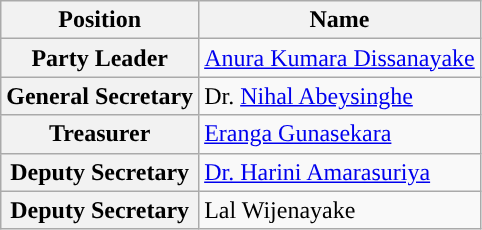<table class="wikitable">
<tr>
<th scope="col" style="background-color:">Position</th>
<th scope="col" style="background-color:">Name</th>
</tr>
<tr>
<th>Party Leader</th>
<td><a href='#'>Anura Kumara Dissanayake</a></td>
</tr>
<tr>
<th>General Secretary</th>
<td>Dr. <a href='#'>Nihal Abeysinghe</a></td>
</tr>
<tr>
<th>Treasurer</th>
<td><a href='#'>Eranga Gunasekara</a></td>
</tr>
<tr>
<th>Deputy Secretary</th>
<td><a href='#'>Dr. Harini Amarasuriya</a></td>
</tr>
<tr>
<th>Deputy Secretary</th>
<td>Lal Wijenayake</td>
</tr>
</table>
